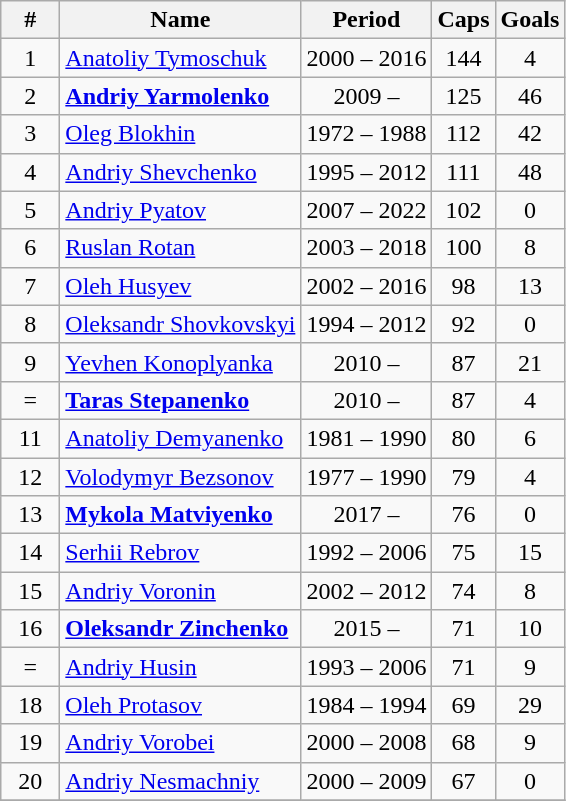<table class="wikitable sortable" style="text-align: center;">
<tr>
<th style="width:2em">#</th>
<th>Name</th>
<th>Period</th>
<th>Caps</th>
<th>Goals</th>
</tr>
<tr>
<td>1</td>
<td align="left"><a href='#'>Anatoliy Tymoschuk</a></td>
<td>2000 – 2016</td>
<td>144</td>
<td>4</td>
</tr>
<tr>
<td>2</td>
<td align="left"><strong><a href='#'>Andriy Yarmolenko</a></strong></td>
<td>2009 –</td>
<td>125</td>
<td>46</td>
</tr>
<tr>
<td>3</td>
<td align="left"><a href='#'>Oleg Blokhin</a></td>
<td>1972 – 1988</td>
<td>112</td>
<td>42</td>
</tr>
<tr>
<td>4</td>
<td align="left"><a href='#'>Andriy Shevchenko</a></td>
<td>1995 – 2012</td>
<td>111</td>
<td>48</td>
</tr>
<tr>
<td>5</td>
<td align="left"><a href='#'>Andriy Pyatov</a></td>
<td>2007 – 2022</td>
<td>102</td>
<td>0</td>
</tr>
<tr>
<td>6</td>
<td align="left"><a href='#'>Ruslan Rotan</a></td>
<td>2003 – 2018</td>
<td>100</td>
<td>8</td>
</tr>
<tr>
<td>7</td>
<td align="left"><a href='#'>Oleh Husyev</a></td>
<td>2002 – 2016</td>
<td>98</td>
<td>13</td>
</tr>
<tr>
<td>8</td>
<td align="left"><a href='#'>Oleksandr Shovkovskyi</a></td>
<td>1994 – 2012</td>
<td>92</td>
<td>0</td>
</tr>
<tr>
<td>9</td>
<td align="left"><a href='#'>Yevhen Konoplyanka</a></td>
<td>2010 –</td>
<td>87</td>
<td>21</td>
</tr>
<tr>
<td>=</td>
<td align="left"><strong><a href='#'>Taras Stepanenko</a></strong></td>
<td>2010 –</td>
<td>87</td>
<td>4</td>
</tr>
<tr>
<td>11</td>
<td align="left"><a href='#'>Anatoliy Demyanenko</a></td>
<td>1981 – 1990</td>
<td>80</td>
<td>6</td>
</tr>
<tr>
<td>12</td>
<td align="left"><a href='#'>Volodymyr Bezsonov</a></td>
<td>1977 – 1990</td>
<td>79</td>
<td>4</td>
</tr>
<tr>
<td>13</td>
<td align="left"><strong><a href='#'>Mykola Matviyenko</a></strong></td>
<td>2017 –</td>
<td>76</td>
<td>0</td>
</tr>
<tr>
<td>14</td>
<td align="left"><a href='#'>Serhii Rebrov</a></td>
<td>1992 – 2006</td>
<td>75</td>
<td>15</td>
</tr>
<tr>
<td>15</td>
<td align="left"><a href='#'>Andriy Voronin</a></td>
<td>2002 – 2012</td>
<td>74</td>
<td>8</td>
</tr>
<tr>
<td>16</td>
<td align="left"><strong><a href='#'>Oleksandr Zinchenko</a></strong></td>
<td>2015 –</td>
<td>71</td>
<td>10</td>
</tr>
<tr>
<td>=</td>
<td align="left"><a href='#'>Andriy Husin</a></td>
<td>1993 – 2006</td>
<td>71</td>
<td>9</td>
</tr>
<tr>
<td>18</td>
<td align="left"><a href='#'>Oleh Protasov</a></td>
<td>1984 – 1994</td>
<td>69</td>
<td>29</td>
</tr>
<tr>
<td>19</td>
<td align="left"><a href='#'>Andriy Vorobei</a></td>
<td>2000 – 2008</td>
<td>68</td>
<td>9</td>
</tr>
<tr>
<td>20</td>
<td align="left"><a href='#'>Andriy Nesmachniy</a></td>
<td>2000 – 2009</td>
<td>67</td>
<td>0</td>
</tr>
<tr>
</tr>
</table>
